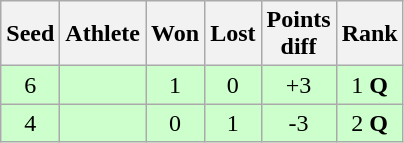<table class="wikitable">
<tr>
<th>Seed</th>
<th>Athlete</th>
<th>Won</th>
<th>Lost</th>
<th>Points<br>diff</th>
<th>Rank</th>
</tr>
<tr bgcolor="#ccffcc">
<td align="center">6</td>
<td><strong></strong></td>
<td align="center">1</td>
<td align="center">0</td>
<td align="center">+3</td>
<td align="center">1 <strong>Q</strong></td>
</tr>
<tr bgcolor="#ccffcc">
<td align="center">4</td>
<td><strong></strong></td>
<td align="center">0</td>
<td align="center">1</td>
<td align="center">-3</td>
<td align="center">2 <strong>Q</strong></td>
</tr>
</table>
